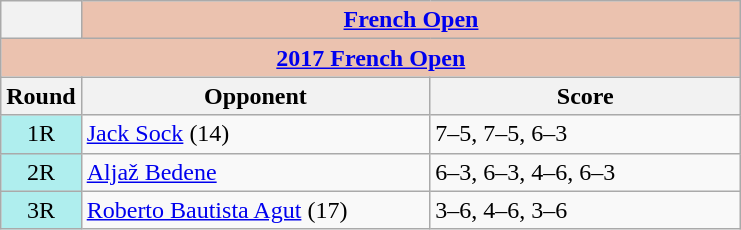<table class="wikitable collapsible collapsed">
<tr>
<th></th>
<th colspan=2 style="background:#ebc2af;"><a href='#'>French Open</a></th>
</tr>
<tr>
<th colspan=3 style="background:#ebc2af;"><a href='#'>2017 French Open</a></th>
</tr>
<tr>
<th>Round</th>
<th width=225>Opponent</th>
<th width=200>Score</th>
</tr>
<tr>
<td style="text-align:center; background:#afeeee;">1R</td>
<td> <a href='#'>Jack Sock</a> (14)</td>
<td>7–5, 7–5, 6–3</td>
</tr>
<tr>
<td style="text-align:center; background:#afeeee;">2R</td>
<td> <a href='#'>Aljaž Bedene</a></td>
<td>6–3, 6–3, 4–6, 6–3</td>
</tr>
<tr>
<td style="text-align:center; background:#afeeee;">3R</td>
<td> <a href='#'>Roberto Bautista Agut</a> (17)</td>
<td>3–6, 4–6, 3–6</td>
</tr>
</table>
